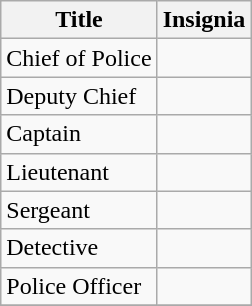<table class="wikitable">
<tr>
<th>Title</th>
<th>Insignia</th>
</tr>
<tr>
<td>Chief of Police</td>
<td></td>
</tr>
<tr>
<td>Deputy Chief</td>
<td></td>
</tr>
<tr>
<td>Captain</td>
<td></td>
</tr>
<tr>
<td>Lieutenant</td>
<td></td>
</tr>
<tr>
<td>Sergeant</td>
<td></td>
</tr>
<tr>
<td>Detective</td>
<td></td>
</tr>
<tr>
<td>Police Officer</td>
<td></td>
</tr>
<tr>
</tr>
</table>
